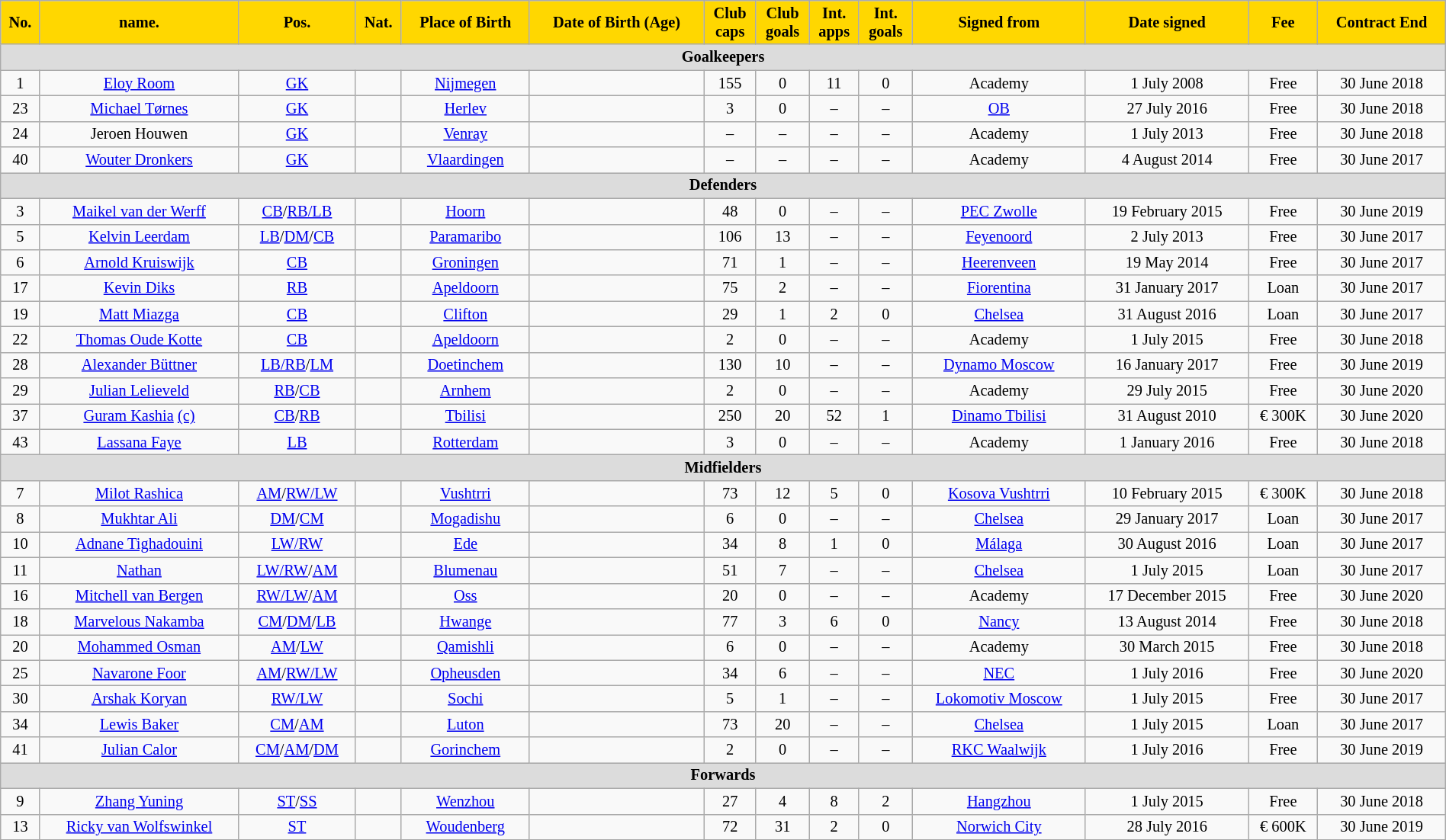<table class="wikitable" style="text-align:center; font-size:85%; width:100%;">
<tr>
<th style="background:#FFD700; color:#000000; text-align:center;">No.</th>
<th style="background:#FFD700; color:#000000; text-align:center;">name.</th>
<th style="background:#FFD700; color:#000000; text-align:center;">Pos.</th>
<th style="background:#FFD700; color:#000000; text-align:center;">Nat.</th>
<th style="background:#FFD700; color:#000000; text-align:center;">Place of Birth</th>
<th style="background:#FFD700; color:#000000; text-align:center;">Date of Birth (Age)</th>
<th style="background:#FFD700; color:#000000; text-align:center;">Club<br>caps</th>
<th style="background:#FFD700; color:#000000; text-align:center;">Club<br>goals</th>
<th style="background:#FFD700; color:#000000; text-align:center;">Int.<br>apps</th>
<th style="background:#FFD700; color:#000000; text-align:center;">Int.<br>goals</th>
<th style="background:#FFD700; color:#000000; text-align:center;">Signed from</th>
<th style="background:#FFD700; color:#000000; text-align:center;">Date signed</th>
<th style="background:#FFD700; color:#000000; text-align:center;">Fee</th>
<th style="background:#FFD700; color:#000000; text-align:center;">Contract End</th>
</tr>
<tr>
<th colspan="14" style="background:#dcdcdc; text-align:center;">Goalkeepers</th>
</tr>
<tr>
<td>1</td>
<td><a href='#'>Eloy Room</a></td>
<td><a href='#'>GK</a></td>
<td></td>
<td><a href='#'>Nijmegen</a> </td>
<td></td>
<td>155</td>
<td>0</td>
<td>11</td>
<td>0</td>
<td>Academy</td>
<td>1 July 2008</td>
<td>Free</td>
<td>30 June 2018</td>
</tr>
<tr>
<td>23</td>
<td><a href='#'>Michael Tørnes</a></td>
<td><a href='#'>GK</a></td>
<td></td>
<td><a href='#'>Herlev</a></td>
<td></td>
<td>3</td>
<td>0</td>
<td>–</td>
<td>–</td>
<td><a href='#'>OB</a> </td>
<td>27 July 2016</td>
<td>Free</td>
<td>30 June 2018</td>
</tr>
<tr>
<td>24</td>
<td>Jeroen Houwen</td>
<td><a href='#'>GK</a></td>
<td></td>
<td><a href='#'>Venray</a></td>
<td></td>
<td>–</td>
<td>–</td>
<td>–</td>
<td>–</td>
<td>Academy</td>
<td>1 July 2013</td>
<td>Free</td>
<td>30 June 2018</td>
</tr>
<tr>
<td>40</td>
<td><a href='#'>Wouter Dronkers</a></td>
<td><a href='#'>GK</a></td>
<td></td>
<td><a href='#'>Vlaardingen</a></td>
<td></td>
<td>–</td>
<td>–</td>
<td>–</td>
<td>–</td>
<td>Academy</td>
<td>4 August 2014</td>
<td>Free</td>
<td>30 June 2017</td>
</tr>
<tr>
<th colspan="14" style="background:#dcdcdc; text-align:center;">Defenders</th>
</tr>
<tr>
<td>3</td>
<td><a href='#'>Maikel van der Werff</a></td>
<td><a href='#'>CB</a>/<a href='#'>RB/LB</a></td>
<td></td>
<td><a href='#'>Hoorn</a></td>
<td></td>
<td>48</td>
<td>0</td>
<td>–</td>
<td>–</td>
<td><a href='#'>PEC Zwolle</a></td>
<td>19 February 2015</td>
<td>Free</td>
<td>30 June 2019</td>
</tr>
<tr>
<td>5</td>
<td><a href='#'>Kelvin Leerdam</a></td>
<td><a href='#'>LB</a>/<a href='#'>DM</a>/<a href='#'>CB</a></td>
<td></td>
<td><a href='#'>Paramaribo</a> </td>
<td></td>
<td>106</td>
<td>13</td>
<td>–</td>
<td>–</td>
<td><a href='#'>Feyenoord</a></td>
<td>2 July 2013</td>
<td>Free</td>
<td>30 June 2017</td>
</tr>
<tr>
<td>6</td>
<td><a href='#'>Arnold Kruiswijk</a></td>
<td><a href='#'>CB</a></td>
<td></td>
<td><a href='#'>Groningen</a></td>
<td></td>
<td>71</td>
<td>1</td>
<td>–</td>
<td>–</td>
<td><a href='#'>Heerenveen</a></td>
<td>19 May 2014</td>
<td>Free</td>
<td>30 June 2017</td>
</tr>
<tr>
<td>17</td>
<td><a href='#'>Kevin Diks</a></td>
<td><a href='#'>RB</a></td>
<td></td>
<td><a href='#'>Apeldoorn</a></td>
<td></td>
<td>75</td>
<td>2</td>
<td>–</td>
<td>–</td>
<td><a href='#'>Fiorentina</a> </td>
<td>31 January 2017</td>
<td>Loan</td>
<td>30 June 2017</td>
</tr>
<tr>
<td>19</td>
<td><a href='#'>Matt Miazga</a></td>
<td><a href='#'>CB</a></td>
<td></td>
<td><a href='#'>Clifton</a></td>
<td></td>
<td>29</td>
<td>1</td>
<td>2</td>
<td>0</td>
<td><a href='#'>Chelsea</a> </td>
<td>31 August 2016</td>
<td>Loan</td>
<td>30 June 2017</td>
</tr>
<tr>
<td>22</td>
<td><a href='#'>Thomas Oude Kotte</a></td>
<td><a href='#'>CB</a></td>
<td></td>
<td><a href='#'>Apeldoorn</a></td>
<td></td>
<td>2</td>
<td>0</td>
<td>–</td>
<td>–</td>
<td>Academy</td>
<td>1 July 2015</td>
<td>Free</td>
<td>30 June 2018</td>
</tr>
<tr>
<td>28</td>
<td><a href='#'>Alexander Büttner</a></td>
<td><a href='#'>LB/RB</a>/<a href='#'>LM</a></td>
<td></td>
<td><a href='#'>Doetinchem</a></td>
<td></td>
<td>130</td>
<td>10</td>
<td>–</td>
<td>–</td>
<td><a href='#'>Dynamo Moscow</a> </td>
<td>16 January 2017</td>
<td>Free</td>
<td>30 June 2019</td>
</tr>
<tr>
<td>29</td>
<td><a href='#'>Julian Lelieveld</a></td>
<td><a href='#'>RB</a>/<a href='#'>CB</a></td>
<td></td>
<td><a href='#'>Arnhem</a></td>
<td></td>
<td>2</td>
<td>0</td>
<td>–</td>
<td>–</td>
<td>Academy</td>
<td>29 July 2015</td>
<td>Free</td>
<td>30 June 2020</td>
</tr>
<tr>
<td>37</td>
<td><a href='#'>Guram Kashia</a> <a href='#'>(c)</a></td>
<td><a href='#'>CB</a>/<a href='#'>RB</a></td>
<td></td>
<td><a href='#'>Tbilisi</a></td>
<td></td>
<td>250</td>
<td>20</td>
<td>52</td>
<td>1</td>
<td><a href='#'>Dinamo Tbilisi</a> </td>
<td>31 August 2010</td>
<td>€ 300K</td>
<td>30 June 2020</td>
</tr>
<tr>
<td>43</td>
<td><a href='#'>Lassana Faye</a></td>
<td><a href='#'>LB</a></td>
<td></td>
<td><a href='#'>Rotterdam</a></td>
<td></td>
<td>3</td>
<td>0</td>
<td>–</td>
<td>–</td>
<td>Academy</td>
<td>1 January 2016</td>
<td>Free</td>
<td>30 June 2018</td>
</tr>
<tr>
<th colspan="14" style="background:#dcdcdc; text-align:center;">Midfielders</th>
</tr>
<tr>
<td>7</td>
<td><a href='#'>Milot Rashica</a></td>
<td><a href='#'>AM</a>/<a href='#'>RW/LW</a></td>
<td></td>
<td><a href='#'>Vushtrri</a></td>
<td></td>
<td>73</td>
<td>12</td>
<td>5</td>
<td>0</td>
<td><a href='#'>Kosova Vushtrri</a> </td>
<td>10 February 2015</td>
<td>€ 300K</td>
<td>30 June 2018</td>
</tr>
<tr>
<td>8</td>
<td><a href='#'>Mukhtar Ali</a></td>
<td><a href='#'>DM</a>/<a href='#'>CM</a></td>
<td></td>
<td><a href='#'>Mogadishu</a> </td>
<td></td>
<td>6</td>
<td>0</td>
<td>–</td>
<td>–</td>
<td><a href='#'>Chelsea</a> </td>
<td>29 January 2017</td>
<td>Loan</td>
<td>30 June 2017</td>
</tr>
<tr>
<td>10</td>
<td><a href='#'>Adnane Tighadouini</a></td>
<td><a href='#'>LW/RW</a></td>
<td></td>
<td><a href='#'>Ede</a> </td>
<td></td>
<td>34</td>
<td>8</td>
<td>1</td>
<td>0</td>
<td><a href='#'>Málaga</a> </td>
<td>30 August 2016</td>
<td>Loan</td>
<td>30 June 2017</td>
</tr>
<tr>
<td>11</td>
<td><a href='#'>Nathan</a></td>
<td><a href='#'>LW/RW</a>/<a href='#'>AM</a></td>
<td></td>
<td><a href='#'>Blumenau</a></td>
<td></td>
<td>51</td>
<td>7</td>
<td>–</td>
<td>–</td>
<td><a href='#'>Chelsea</a> </td>
<td>1 July 2015</td>
<td>Loan</td>
<td>30 June 2017</td>
</tr>
<tr>
<td>16</td>
<td><a href='#'>Mitchell van Bergen</a></td>
<td><a href='#'>RW/LW</a>/<a href='#'>AM</a></td>
<td></td>
<td><a href='#'>Oss</a></td>
<td></td>
<td>20</td>
<td>0</td>
<td>–</td>
<td>–</td>
<td>Academy</td>
<td>17 December 2015</td>
<td>Free</td>
<td>30 June 2020</td>
</tr>
<tr>
<td>18</td>
<td><a href='#'>Marvelous Nakamba</a></td>
<td><a href='#'>CM</a>/<a href='#'>DM</a>/<a href='#'>LB</a></td>
<td></td>
<td><a href='#'>Hwange</a></td>
<td></td>
<td>77</td>
<td>3</td>
<td>6</td>
<td>0</td>
<td><a href='#'>Nancy</a> </td>
<td>13 August 2014</td>
<td>Free</td>
<td>30 June 2018</td>
</tr>
<tr>
<td>20</td>
<td><a href='#'>Mohammed Osman</a></td>
<td><a href='#'>AM</a>/<a href='#'>LW</a></td>
<td></td>
<td><a href='#'>Qamishli</a> </td>
<td></td>
<td>6</td>
<td>0</td>
<td>–</td>
<td>–</td>
<td>Academy</td>
<td>30 March 2015</td>
<td>Free</td>
<td>30 June 2018</td>
</tr>
<tr>
<td>25</td>
<td><a href='#'>Navarone Foor</a></td>
<td><a href='#'>AM</a>/<a href='#'>RW/LW</a></td>
<td></td>
<td><a href='#'>Opheusden</a></td>
<td></td>
<td>34</td>
<td>6</td>
<td>–</td>
<td>–</td>
<td><a href='#'>NEC</a></td>
<td>1 July 2016</td>
<td>Free</td>
<td>30 June 2020</td>
</tr>
<tr>
<td>30</td>
<td><a href='#'>Arshak Koryan</a></td>
<td><a href='#'>RW/LW</a></td>
<td></td>
<td><a href='#'>Sochi</a></td>
<td></td>
<td>5</td>
<td>1</td>
<td>–</td>
<td>–</td>
<td><a href='#'>Lokomotiv Moscow</a> </td>
<td>1 July 2015</td>
<td>Free</td>
<td>30 June 2017</td>
</tr>
<tr>
<td>34</td>
<td><a href='#'>Lewis Baker</a></td>
<td><a href='#'>CM</a>/<a href='#'>AM</a></td>
<td></td>
<td><a href='#'>Luton</a></td>
<td></td>
<td>73</td>
<td>20</td>
<td>–</td>
<td>–</td>
<td><a href='#'>Chelsea</a> </td>
<td>1 July 2015</td>
<td>Loan</td>
<td>30 June 2017</td>
</tr>
<tr>
<td>41</td>
<td><a href='#'>Julian Calor</a></td>
<td><a href='#'>CM</a>/<a href='#'>AM</a>/<a href='#'>DM</a></td>
<td></td>
<td><a href='#'>Gorinchem</a></td>
<td></td>
<td>2</td>
<td>0</td>
<td>–</td>
<td>–</td>
<td><a href='#'>RKC Waalwijk</a></td>
<td>1 July 2016</td>
<td>Free</td>
<td>30 June 2019</td>
</tr>
<tr>
<th colspan="14" style="background:#dcdcdc; text-align=center;">Forwards</th>
</tr>
<tr>
<td>9</td>
<td><a href='#'>Zhang Yuning</a></td>
<td><a href='#'>ST</a>/<a href='#'>SS</a></td>
<td></td>
<td><a href='#'>Wenzhou</a></td>
<td></td>
<td>27</td>
<td>4</td>
<td>8</td>
<td>2</td>
<td><a href='#'>Hangzhou</a> </td>
<td>1 July 2015</td>
<td>Free</td>
<td>30 June 2018</td>
</tr>
<tr>
<td>13</td>
<td><a href='#'>Ricky van Wolfswinkel</a></td>
<td><a href='#'>ST</a></td>
<td></td>
<td><a href='#'>Woudenberg</a></td>
<td></td>
<td>72</td>
<td>31</td>
<td>2</td>
<td>0</td>
<td><a href='#'>Norwich City</a> </td>
<td>28 July 2016</td>
<td>€ 600K</td>
<td>30 June 2019</td>
</tr>
<tr>
</tr>
</table>
